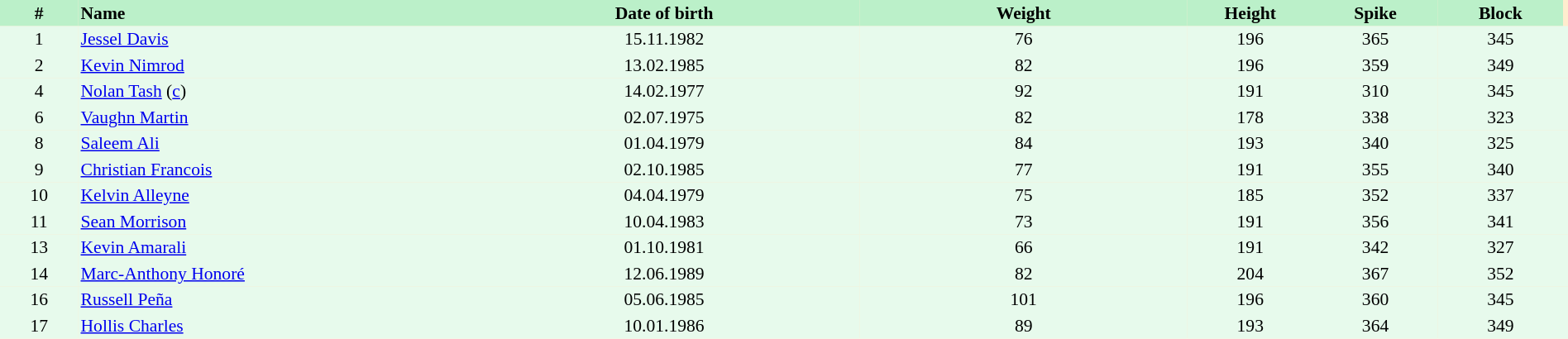<table border=0 cellpadding=2 cellspacing=0  |- bgcolor=#FFECCE style="text-align:center; font-size:90%;" width=100%>
<tr bgcolor=#BBF0C9>
<th width=5%>#</th>
<th width=25% align=left>Name</th>
<th width=25%>Date of birth</th>
<th width=21%>Weight</th>
<th width=8%>Height</th>
<th width=8%>Spike</th>
<th width=8%>Block</th>
</tr>
<tr bgcolor=#E7FAEC>
<td>1</td>
<td align=left><a href='#'>Jessel Davis</a></td>
<td>15.11.1982</td>
<td>76</td>
<td>196</td>
<td>365</td>
<td>345</td>
<td></td>
</tr>
<tr bgcolor=#E7FAEC>
<td>2</td>
<td align=left><a href='#'>Kevin Nimrod</a></td>
<td>13.02.1985</td>
<td>82</td>
<td>196</td>
<td>359</td>
<td>349</td>
<td></td>
</tr>
<tr bgcolor=#E7FAEC>
<td>4</td>
<td align=left><a href='#'>Nolan Tash</a> (<a href='#'>c</a>)</td>
<td>14.02.1977</td>
<td>92</td>
<td>191</td>
<td>310</td>
<td>345</td>
<td></td>
</tr>
<tr bgcolor=#E7FAEC>
<td>6</td>
<td align=left><a href='#'>Vaughn Martin</a></td>
<td>02.07.1975</td>
<td>82</td>
<td>178</td>
<td>338</td>
<td>323</td>
<td></td>
</tr>
<tr bgcolor=#E7FAEC>
<td>8</td>
<td align=left><a href='#'>Saleem Ali</a></td>
<td>01.04.1979</td>
<td>84</td>
<td>193</td>
<td>340</td>
<td>325</td>
<td></td>
</tr>
<tr bgcolor=#E7FAEC>
<td>9</td>
<td align=left><a href='#'>Christian Francois</a></td>
<td>02.10.1985</td>
<td>77</td>
<td>191</td>
<td>355</td>
<td>340</td>
<td></td>
</tr>
<tr bgcolor=#E7FAEC>
<td>10</td>
<td align=left><a href='#'>Kelvin Alleyne</a></td>
<td>04.04.1979</td>
<td>75</td>
<td>185</td>
<td>352</td>
<td>337</td>
<td></td>
</tr>
<tr bgcolor=#E7FAEC>
<td>11</td>
<td align=left><a href='#'>Sean Morrison</a></td>
<td>10.04.1983</td>
<td>73</td>
<td>191</td>
<td>356</td>
<td>341</td>
<td></td>
</tr>
<tr bgcolor=#E7FAEC>
<td>13</td>
<td align=left><a href='#'>Kevin Amarali</a></td>
<td>01.10.1981</td>
<td>66</td>
<td>191</td>
<td>342</td>
<td>327</td>
<td></td>
</tr>
<tr bgcolor=#E7FAEC>
<td>14</td>
<td align=left><a href='#'>Marc-Anthony Honoré</a></td>
<td>12.06.1989</td>
<td>82</td>
<td>204</td>
<td>367</td>
<td>352</td>
<td></td>
</tr>
<tr bgcolor=#E7FAEC>
<td>16</td>
<td align=left><a href='#'>Russell Peña</a></td>
<td>05.06.1985</td>
<td>101</td>
<td>196</td>
<td>360</td>
<td>345</td>
<td></td>
</tr>
<tr bgcolor=#E7FAEC>
<td>17</td>
<td align=left><a href='#'>Hollis Charles</a></td>
<td>10.01.1986</td>
<td>89</td>
<td>193</td>
<td>364</td>
<td>349</td>
<td></td>
</tr>
</table>
